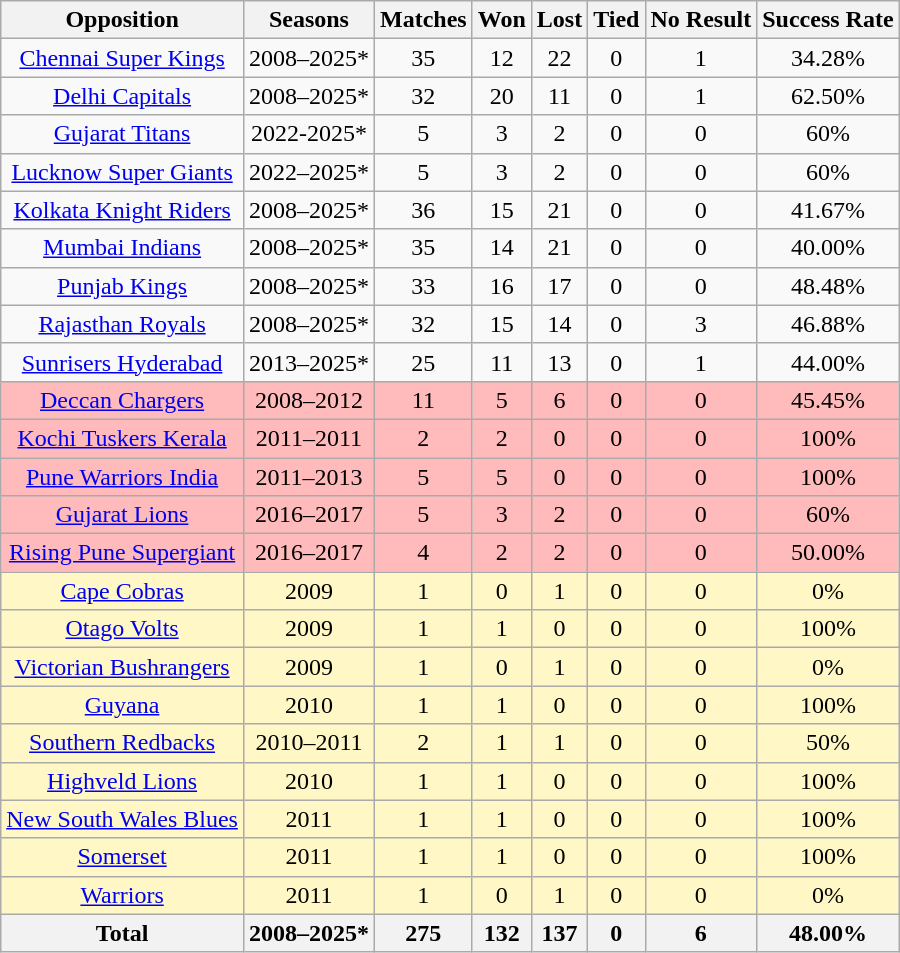<table class="wikitable" style="text-align: center;">
<tr>
<th>Opposition</th>
<th>Seasons</th>
<th>Matches</th>
<th>Won</th>
<th>Lost</th>
<th>Tied</th>
<th>No Result</th>
<th>Success Rate</th>
</tr>
<tr>
<td><a href='#'>Chennai Super Kings</a></td>
<td>2008–2025*</td>
<td>35</td>
<td>12</td>
<td>22</td>
<td>0</td>
<td>1</td>
<td>34.28%</td>
</tr>
<tr>
<td><a href='#'>Delhi Capitals</a></td>
<td>2008–2025*</td>
<td>32</td>
<td>20</td>
<td>11</td>
<td>0</td>
<td>1</td>
<td>62.50%</td>
</tr>
<tr>
<td><a href='#'>Gujarat Titans</a></td>
<td>2022-2025*</td>
<td>5</td>
<td>3</td>
<td>2</td>
<td>0</td>
<td>0</td>
<td>60%</td>
</tr>
<tr>
<td><a href='#'>Lucknow Super Giants</a></td>
<td>2022–2025*</td>
<td>5</td>
<td>3</td>
<td>2</td>
<td>0</td>
<td>0</td>
<td>60%</td>
</tr>
<tr>
<td><a href='#'>Kolkata Knight Riders</a></td>
<td>2008–2025*</td>
<td>36</td>
<td>15</td>
<td>21</td>
<td>0</td>
<td>0</td>
<td>41.67%</td>
</tr>
<tr>
<td><a href='#'>Mumbai Indians</a></td>
<td>2008–2025*</td>
<td>35</td>
<td>14</td>
<td>21</td>
<td>0</td>
<td>0</td>
<td>40.00%</td>
</tr>
<tr>
<td><a href='#'>Punjab Kings</a></td>
<td>2008–2025*</td>
<td>33</td>
<td>16</td>
<td>17</td>
<td>0</td>
<td>0</td>
<td>48.48%</td>
</tr>
<tr>
<td><a href='#'>Rajasthan Royals</a></td>
<td>2008–2025*</td>
<td>32</td>
<td>15</td>
<td>14</td>
<td>0</td>
<td>3</td>
<td>46.88%</td>
</tr>
<tr>
<td><a href='#'>Sunrisers Hyderabad</a></td>
<td>2013–2025*</td>
<td>25</td>
<td>11</td>
<td>13</td>
<td>0</td>
<td>1</td>
<td>44.00%</td>
</tr>
<tr style="background:#fbb;">
<td><a href='#'>Deccan Chargers</a></td>
<td>2008–2012</td>
<td>11</td>
<td>5</td>
<td>6</td>
<td>0</td>
<td>0</td>
<td>45.45%</td>
</tr>
<tr style="background:#fbb;">
<td><a href='#'>Kochi Tuskers Kerala</a></td>
<td>2011–2011</td>
<td>2</td>
<td>2</td>
<td>0</td>
<td>0</td>
<td>0</td>
<td>100%</td>
</tr>
<tr style="background:#fbb;">
<td><a href='#'>Pune Warriors India</a></td>
<td>2011–2013</td>
<td>5</td>
<td>5</td>
<td>0</td>
<td>0</td>
<td>0</td>
<td>100%</td>
</tr>
<tr style="background:#fbb;">
<td><a href='#'>Gujarat Lions</a></td>
<td>2016–2017</td>
<td>5</td>
<td>3</td>
<td>2</td>
<td>0</td>
<td>0</td>
<td>60%</td>
</tr>
<tr style="background:#fbb;">
<td><a href='#'>Rising Pune Supergiant</a></td>
<td>2016–2017</td>
<td>4</td>
<td>2</td>
<td>2</td>
<td>0</td>
<td>0</td>
<td>50.00%</td>
</tr>
<tr style="background:#FFF8C6;">
<td><a href='#'>Cape Cobras</a></td>
<td>2009</td>
<td>1</td>
<td>0</td>
<td>1</td>
<td>0</td>
<td>0</td>
<td>0%</td>
</tr>
<tr style="background:#FFF8C6;">
<td><a href='#'>Otago Volts</a></td>
<td>2009</td>
<td>1</td>
<td>1</td>
<td>0</td>
<td>0</td>
<td>0</td>
<td>100%</td>
</tr>
<tr style="background:#FFF8C6;">
<td><a href='#'>Victorian Bushrangers</a></td>
<td>2009</td>
<td>1</td>
<td>0</td>
<td>1</td>
<td>0</td>
<td>0</td>
<td>0%</td>
</tr>
<tr style="background:#FFF8C6;">
<td><a href='#'>Guyana</a></td>
<td>2010</td>
<td>1</td>
<td>1</td>
<td>0</td>
<td>0</td>
<td>0</td>
<td>100%</td>
</tr>
<tr style="background:#FFF8C6;">
<td><a href='#'>Southern Redbacks</a></td>
<td>2010–2011</td>
<td>2</td>
<td>1</td>
<td>1</td>
<td>0</td>
<td>0</td>
<td>50%</td>
</tr>
<tr style="background:#FFF8C6;">
<td><a href='#'>Highveld Lions</a></td>
<td>2010</td>
<td>1</td>
<td>1</td>
<td>0</td>
<td>0</td>
<td>0</td>
<td>100%</td>
</tr>
<tr style="background:#FFF8C6;">
<td><a href='#'>New South Wales Blues</a></td>
<td>2011</td>
<td>1</td>
<td>1</td>
<td>0</td>
<td>0</td>
<td>0</td>
<td>100%</td>
</tr>
<tr style="background:#FFF8C6;">
<td><a href='#'>Somerset</a></td>
<td>2011</td>
<td>1</td>
<td>1</td>
<td>0</td>
<td>0</td>
<td>0</td>
<td>100%</td>
</tr>
<tr style="background:#FFF8C6;">
<td><a href='#'>Warriors</a></td>
<td>2011</td>
<td>1</td>
<td>0</td>
<td>1</td>
<td>0</td>
<td>0</td>
<td>0%</td>
</tr>
<tr>
<th>Total</th>
<th>2008–2025*</th>
<th>275</th>
<th>132</th>
<th>137</th>
<th>0</th>
<th>6</th>
<th>48.00%</th>
</tr>
</table>
